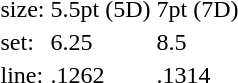<table style="margin-left:40px;">
<tr>
<td>size:</td>
<td>5.5pt (5D)</td>
<td>7pt (7D)</td>
</tr>
<tr>
<td>set:</td>
<td>6.25</td>
<td>8.5</td>
</tr>
<tr>
<td>line:</td>
<td>.1262</td>
<td>.1314</td>
</tr>
</table>
